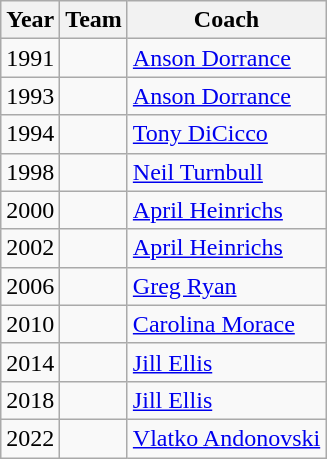<table class="wikitable">
<tr>
<th>Year</th>
<th>Team</th>
<th>Coach</th>
</tr>
<tr>
<td>1991</td>
<td></td>
<td> <a href='#'>Anson Dorrance</a></td>
</tr>
<tr>
<td>1993</td>
<td></td>
<td> <a href='#'>Anson Dorrance</a></td>
</tr>
<tr>
<td>1994</td>
<td></td>
<td> <a href='#'>Tony DiCicco</a></td>
</tr>
<tr>
<td>1998</td>
<td></td>
<td> <a href='#'>Neil Turnbull</a></td>
</tr>
<tr>
<td>2000</td>
<td></td>
<td> <a href='#'>April Heinrichs</a></td>
</tr>
<tr>
<td>2002</td>
<td></td>
<td> <a href='#'>April Heinrichs</a></td>
</tr>
<tr>
<td>2006</td>
<td></td>
<td> <a href='#'>Greg Ryan</a></td>
</tr>
<tr>
<td>2010</td>
<td></td>
<td> <a href='#'>Carolina Morace</a></td>
</tr>
<tr>
<td>2014</td>
<td></td>
<td> <a href='#'>Jill Ellis</a></td>
</tr>
<tr>
<td>2018</td>
<td></td>
<td> <a href='#'>Jill Ellis</a></td>
</tr>
<tr>
<td>2022</td>
<td></td>
<td> <a href='#'>Vlatko Andonovski</a></td>
</tr>
</table>
